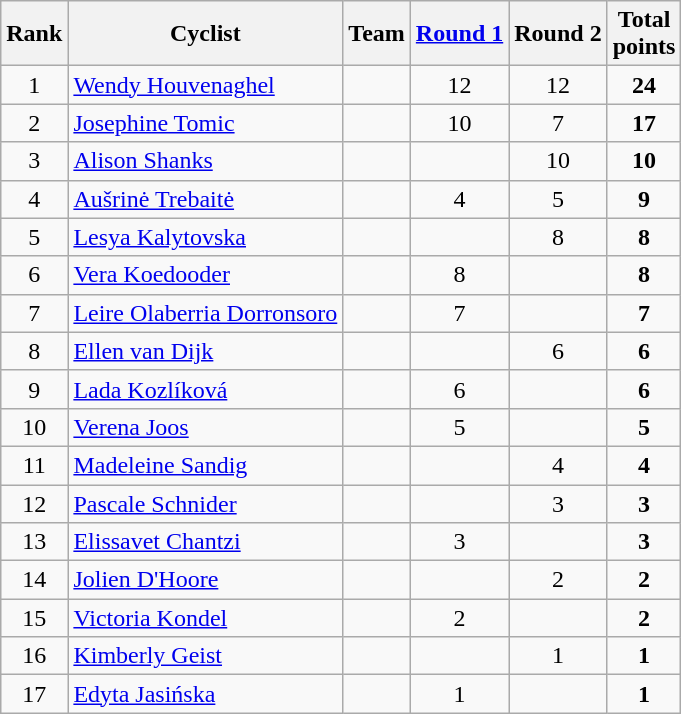<table class=wikitable sortable style=text-align:center;>
<tr>
<th>Rank</th>
<th class=unsortable>Cyclist</th>
<th>Team</th>
<th><a href='#'>Round 1</a></th>
<th>Round 2</th>
<th>Total<br>points</th>
</tr>
<tr>
<td align=center>1</td>
<td align=left><a href='#'>Wendy Houvenaghel</a></td>
<td align=left></td>
<td>12</td>
<td>12</td>
<td><strong>24</strong></td>
</tr>
<tr>
<td align=center>2</td>
<td align=left><a href='#'>Josephine Tomic</a></td>
<td align=left></td>
<td>10</td>
<td>7</td>
<td><strong>17</strong></td>
</tr>
<tr>
<td align=center>3</td>
<td align=left><a href='#'>Alison Shanks</a></td>
<td align=left></td>
<td></td>
<td>10</td>
<td><strong>10</strong></td>
</tr>
<tr>
<td align=center>4</td>
<td align=left><a href='#'>Aušrinė Trebaitė</a></td>
<td align=left></td>
<td>4</td>
<td>5</td>
<td><strong>9</strong></td>
</tr>
<tr>
<td align=center>5</td>
<td align=left><a href='#'>Lesya Kalytovska</a></td>
<td align=left></td>
<td></td>
<td>8</td>
<td><strong>8</strong></td>
</tr>
<tr>
<td align=center>6</td>
<td align=left><a href='#'>Vera Koedooder</a></td>
<td align=left></td>
<td>8</td>
<td></td>
<td><strong>8</strong></td>
</tr>
<tr>
<td align=center>7</td>
<td align=left><a href='#'>Leire Olaberria Dorronsoro</a></td>
<td align=left></td>
<td>7</td>
<td></td>
<td><strong>7</strong></td>
</tr>
<tr>
<td align=center>8</td>
<td align=left><a href='#'>Ellen van Dijk</a></td>
<td align=left></td>
<td></td>
<td>6</td>
<td><strong>6</strong></td>
</tr>
<tr>
<td align=center>9</td>
<td align=left><a href='#'>Lada Kozlíková</a></td>
<td align=left></td>
<td>6</td>
<td></td>
<td><strong>6</strong></td>
</tr>
<tr>
<td align=center>10</td>
<td align=left><a href='#'>Verena Joos</a></td>
<td align=left></td>
<td>5</td>
<td></td>
<td><strong>5</strong></td>
</tr>
<tr>
<td align=center>11</td>
<td align=left><a href='#'>Madeleine Sandig</a></td>
<td align=left></td>
<td></td>
<td>4</td>
<td><strong>4</strong></td>
</tr>
<tr>
<td align=center>12</td>
<td align=left><a href='#'>Pascale Schnider</a></td>
<td align=left></td>
<td></td>
<td>3</td>
<td><strong>3</strong></td>
</tr>
<tr>
<td align=center>13</td>
<td align=left><a href='#'>Elissavet Chantzi</a></td>
<td align=left></td>
<td>3</td>
<td></td>
<td><strong>3</strong></td>
</tr>
<tr>
<td align=center>14</td>
<td align=left><a href='#'>Jolien D'Hoore</a></td>
<td align=left></td>
<td></td>
<td>2</td>
<td><strong>2</strong></td>
</tr>
<tr>
<td align=center>15</td>
<td align=left><a href='#'>Victoria Kondel</a></td>
<td align=left></td>
<td>2</td>
<td></td>
<td><strong>2</strong></td>
</tr>
<tr>
<td align=center>16</td>
<td align=left><a href='#'>Kimberly Geist</a></td>
<td align=left></td>
<td></td>
<td>1</td>
<td><strong>1</strong></td>
</tr>
<tr>
<td align=center>17</td>
<td align=left><a href='#'>Edyta Jasińska</a></td>
<td align=left></td>
<td>1</td>
<td></td>
<td><strong>1</strong></td>
</tr>
</table>
